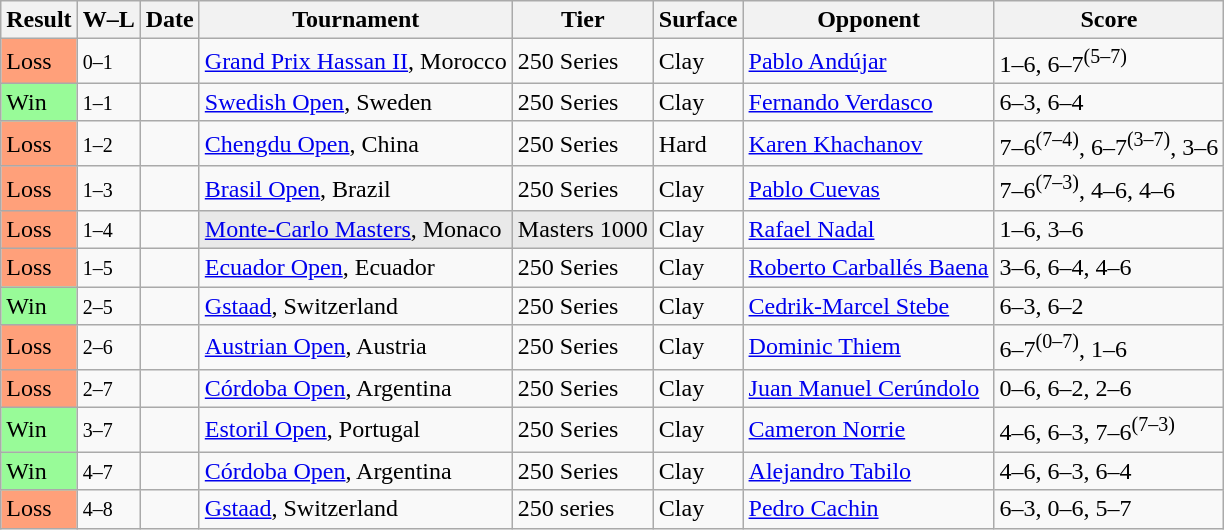<table class="sortable wikitable">
<tr>
<th>Result</th>
<th class=unsortable>W–L</th>
<th>Date</th>
<th>Tournament</th>
<th>Tier</th>
<th>Surface</th>
<th>Opponent</th>
<th class=unsortable>Score</th>
</tr>
<tr>
<td bgcolor=FFA07A>Loss</td>
<td><small>0–1</small></td>
<td><a href='#'></a></td>
<td><a href='#'>Grand Prix Hassan II</a>, Morocco</td>
<td>250 Series</td>
<td>Clay</td>
<td> <a href='#'>Pablo Andújar</a></td>
<td>1–6, 6–7<sup>(5–7)</sup></td>
</tr>
<tr>
<td bgcolor=98FB98>Win</td>
<td><small>1–1</small></td>
<td><a href='#'></a></td>
<td><a href='#'>Swedish Open</a>, Sweden</td>
<td>250 Series</td>
<td>Clay</td>
<td> <a href='#'>Fernando Verdasco</a></td>
<td>6–3, 6–4</td>
</tr>
<tr>
<td bgcolor=FFA07A>Loss</td>
<td><small>1–2</small></td>
<td><a href='#'></a></td>
<td><a href='#'>Chengdu Open</a>, China</td>
<td>250 Series</td>
<td>Hard</td>
<td> <a href='#'>Karen Khachanov</a></td>
<td>7–6<sup>(7–4)</sup>, 6–7<sup>(3–7)</sup>, 3–6</td>
</tr>
<tr>
<td bgcolor=FFA07A>Loss</td>
<td><small>1–3</small></td>
<td><a href='#'></a></td>
<td><a href='#'>Brasil Open</a>, Brazil</td>
<td>250 Series</td>
<td>Clay</td>
<td> <a href='#'>Pablo Cuevas</a></td>
<td>7–6<sup>(7–3)</sup>, 4–6, 4–6</td>
</tr>
<tr>
<td bgcolor=FFA07A>Loss</td>
<td><small>1–4</small></td>
<td><a href='#'></a></td>
<td style=background:#E9E9E9><a href='#'>Monte-Carlo Masters</a>, Monaco</td>
<td style=background:#E9E9E9>Masters 1000</td>
<td>Clay</td>
<td> <a href='#'>Rafael Nadal</a></td>
<td>1–6, 3–6</td>
</tr>
<tr>
<td bgcolor=FFA07A>Loss</td>
<td><small>1–5</small></td>
<td><a href='#'></a></td>
<td><a href='#'>Ecuador Open</a>, Ecuador</td>
<td>250 Series</td>
<td>Clay</td>
<td> <a href='#'>Roberto Carballés Baena</a></td>
<td>3–6, 6–4, 4–6</td>
</tr>
<tr>
<td bgcolor=98FB98>Win</td>
<td><small>2–5</small></td>
<td><a href='#'></a></td>
<td><a href='#'>Gstaad</a>, Switzerland</td>
<td>250 Series</td>
<td>Clay</td>
<td> <a href='#'>Cedrik-Marcel Stebe</a></td>
<td>6–3, 6–2</td>
</tr>
<tr>
<td bgcolor=FFA07A>Loss</td>
<td><small>2–6</small></td>
<td><a href='#'></a></td>
<td><a href='#'>Austrian Open</a>, Austria</td>
<td>250 Series</td>
<td>Clay</td>
<td> <a href='#'>Dominic Thiem</a></td>
<td>6–7<sup>(0–7)</sup>, 1–6</td>
</tr>
<tr>
<td bgcolor=FFA07A>Loss</td>
<td><small>2–7</small></td>
<td><a href='#'></a></td>
<td><a href='#'>Córdoba Open</a>, Argentina</td>
<td>250 Series</td>
<td>Clay</td>
<td> <a href='#'>Juan Manuel Cerúndolo</a></td>
<td>0–6, 6–2, 2–6</td>
</tr>
<tr>
<td bgcolor=98FB98>Win</td>
<td><small>3–7</small></td>
<td><a href='#'></a></td>
<td><a href='#'>Estoril Open</a>, Portugal</td>
<td>250 Series</td>
<td>Clay</td>
<td> <a href='#'>Cameron Norrie</a></td>
<td>4–6, 6–3, 7–6<sup>(7–3)</sup></td>
</tr>
<tr>
<td bgcolor=98FB98>Win</td>
<td><small>4–7</small></td>
<td><a href='#'></a></td>
<td><a href='#'>Córdoba Open</a>, Argentina</td>
<td>250 Series</td>
<td>Clay</td>
<td> <a href='#'>Alejandro Tabilo</a></td>
<td>4–6, 6–3, 6–4</td>
</tr>
<tr>
<td bgcolor=FFA07A>Loss</td>
<td><small>4–8</small></td>
<td><a href='#'></a></td>
<td><a href='#'>Gstaad</a>, Switzerland</td>
<td>250 series</td>
<td>Clay</td>
<td> <a href='#'>Pedro Cachin</a></td>
<td>6–3, 0–6, 5–7</td>
</tr>
</table>
